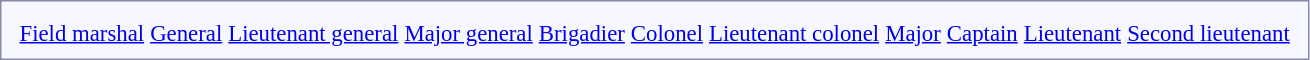<table style="border:1px solid #8888aa; background-color:#f7f8ff; padding:5px; font-size:95%; margin: 0px 12px 12px 0px;">
<tr style="text-align:center;">
<td rowspan=2><strong></strong><br></td>
<td colspan=2></td>
<td colspan=2></td>
<td colspan=2></td>
<td colspan=2></td>
<td colspan=2></td>
<td colspan=2></td>
<td colspan=2></td>
<td colspan=2></td>
<td colspan=2></td>
<td colspan=3></td>
<td colspan=3></td>
<td colspan=12></td>
</tr>
<tr style="text-align:center;">
<td colspan=2><a href='#'>Field marshal</a></td>
<td colspan=2><a href='#'>General</a></td>
<td colspan=2><a href='#'>Lieutenant general</a></td>
<td colspan=2><a href='#'>Major general</a></td>
<td colspan=2><a href='#'>Brigadier</a></td>
<td colspan=2><a href='#'>Colonel</a></td>
<td colspan=2><a href='#'>Lieutenant colonel</a></td>
<td colspan=2><a href='#'>Major</a></td>
<td colspan=2><a href='#'>Captain</a></td>
<td colspan=3><a href='#'>Lieutenant</a></td>
<td colspan=3><a href='#'>Second lieutenant</a></td>
<td colspan=12></td>
</tr>
</table>
